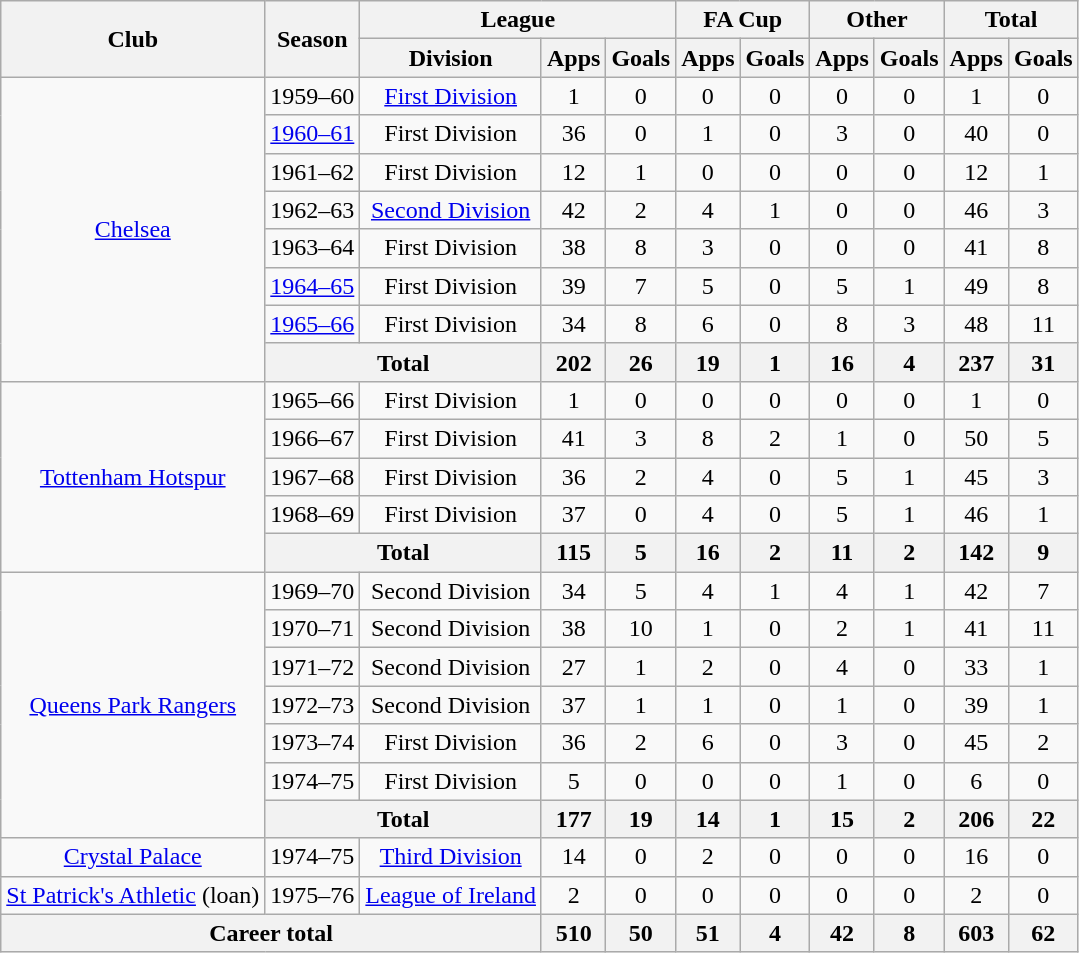<table class="wikitable" style="text-align:center">
<tr>
<th rowspan="2">Club</th>
<th rowspan="2">Season</th>
<th colspan="3">League</th>
<th colspan="2">FA Cup</th>
<th colspan="2">Other</th>
<th colspan="2">Total</th>
</tr>
<tr>
<th>Division</th>
<th>Apps</th>
<th>Goals</th>
<th>Apps</th>
<th>Goals</th>
<th>Apps</th>
<th>Goals</th>
<th>Apps</th>
<th>Goals</th>
</tr>
<tr>
<td rowspan="8"><a href='#'>Chelsea</a></td>
<td>1959–60</td>
<td><a href='#'>First Division</a></td>
<td>1</td>
<td>0</td>
<td>0</td>
<td>0</td>
<td>0</td>
<td>0</td>
<td>1</td>
<td>0</td>
</tr>
<tr>
<td><a href='#'>1960–61</a></td>
<td>First Division</td>
<td>36</td>
<td>0</td>
<td>1</td>
<td>0</td>
<td>3</td>
<td>0</td>
<td>40</td>
<td>0</td>
</tr>
<tr>
<td>1961–62</td>
<td>First Division</td>
<td>12</td>
<td>1</td>
<td>0</td>
<td>0</td>
<td>0</td>
<td>0</td>
<td>12</td>
<td>1</td>
</tr>
<tr>
<td>1962–63</td>
<td><a href='#'>Second Division</a></td>
<td>42</td>
<td>2</td>
<td>4</td>
<td>1</td>
<td>0</td>
<td>0</td>
<td>46</td>
<td>3</td>
</tr>
<tr>
<td>1963–64</td>
<td>First Division</td>
<td>38</td>
<td>8</td>
<td>3</td>
<td>0</td>
<td>0</td>
<td>0</td>
<td>41</td>
<td>8</td>
</tr>
<tr>
<td><a href='#'>1964–65</a></td>
<td>First Division</td>
<td>39</td>
<td>7</td>
<td>5</td>
<td>0</td>
<td>5</td>
<td>1</td>
<td>49</td>
<td>8</td>
</tr>
<tr>
<td><a href='#'>1965–66</a></td>
<td>First Division</td>
<td>34</td>
<td>8</td>
<td>6</td>
<td>0</td>
<td>8</td>
<td>3</td>
<td>48</td>
<td>11</td>
</tr>
<tr>
<th colspan="2">Total</th>
<th>202</th>
<th>26</th>
<th>19</th>
<th>1</th>
<th>16</th>
<th>4</th>
<th>237</th>
<th>31</th>
</tr>
<tr>
<td rowspan="5"><a href='#'>Tottenham Hotspur</a></td>
<td>1965–66</td>
<td>First Division</td>
<td>1</td>
<td>0</td>
<td>0</td>
<td>0</td>
<td>0</td>
<td>0</td>
<td>1</td>
<td>0</td>
</tr>
<tr>
<td>1966–67</td>
<td>First Division</td>
<td>41</td>
<td>3</td>
<td>8</td>
<td>2</td>
<td>1</td>
<td>0</td>
<td>50</td>
<td>5</td>
</tr>
<tr>
<td>1967–68</td>
<td>First Division</td>
<td>36</td>
<td>2</td>
<td>4</td>
<td>0</td>
<td>5</td>
<td>1</td>
<td>45</td>
<td>3</td>
</tr>
<tr>
<td>1968–69</td>
<td>First Division</td>
<td>37</td>
<td>0</td>
<td>4</td>
<td>0</td>
<td>5</td>
<td>1</td>
<td>46</td>
<td>1</td>
</tr>
<tr>
<th colspan="2">Total</th>
<th>115</th>
<th>5</th>
<th>16</th>
<th>2</th>
<th>11</th>
<th>2</th>
<th>142</th>
<th>9</th>
</tr>
<tr>
<td rowspan="7"><a href='#'>Queens Park Rangers</a></td>
<td>1969–70</td>
<td>Second Division</td>
<td>34</td>
<td>5</td>
<td>4</td>
<td>1</td>
<td>4</td>
<td>1</td>
<td>42</td>
<td>7</td>
</tr>
<tr>
<td>1970–71</td>
<td>Second Division</td>
<td>38</td>
<td>10</td>
<td>1</td>
<td>0</td>
<td>2</td>
<td>1</td>
<td>41</td>
<td>11</td>
</tr>
<tr>
<td>1971–72</td>
<td>Second Division</td>
<td>27</td>
<td>1</td>
<td>2</td>
<td>0</td>
<td>4</td>
<td>0</td>
<td>33</td>
<td>1</td>
</tr>
<tr>
<td>1972–73</td>
<td>Second Division</td>
<td>37</td>
<td>1</td>
<td>1</td>
<td>0</td>
<td>1</td>
<td>0</td>
<td>39</td>
<td>1</td>
</tr>
<tr>
<td>1973–74</td>
<td>First Division</td>
<td>36</td>
<td>2</td>
<td>6</td>
<td>0</td>
<td>3</td>
<td>0</td>
<td>45</td>
<td>2</td>
</tr>
<tr>
<td>1974–75</td>
<td>First Division</td>
<td>5</td>
<td>0</td>
<td>0</td>
<td>0</td>
<td>1</td>
<td>0</td>
<td>6</td>
<td>0</td>
</tr>
<tr>
<th colspan="2">Total</th>
<th>177</th>
<th>19</th>
<th>14</th>
<th>1</th>
<th>15</th>
<th>2</th>
<th>206</th>
<th>22</th>
</tr>
<tr>
<td><a href='#'>Crystal Palace</a></td>
<td>1974–75</td>
<td><a href='#'>Third Division</a></td>
<td>14</td>
<td>0</td>
<td>2</td>
<td>0</td>
<td>0</td>
<td>0</td>
<td>16</td>
<td>0</td>
</tr>
<tr>
<td><a href='#'>St Patrick's Athletic</a> (loan)</td>
<td>1975–76</td>
<td><a href='#'>League of Ireland</a></td>
<td>2</td>
<td>0</td>
<td>0</td>
<td>0</td>
<td>0</td>
<td>0</td>
<td>2</td>
<td>0</td>
</tr>
<tr>
<th colspan="3">Career total</th>
<th>510</th>
<th>50</th>
<th>51</th>
<th>4</th>
<th>42</th>
<th>8</th>
<th>603</th>
<th>62</th>
</tr>
</table>
